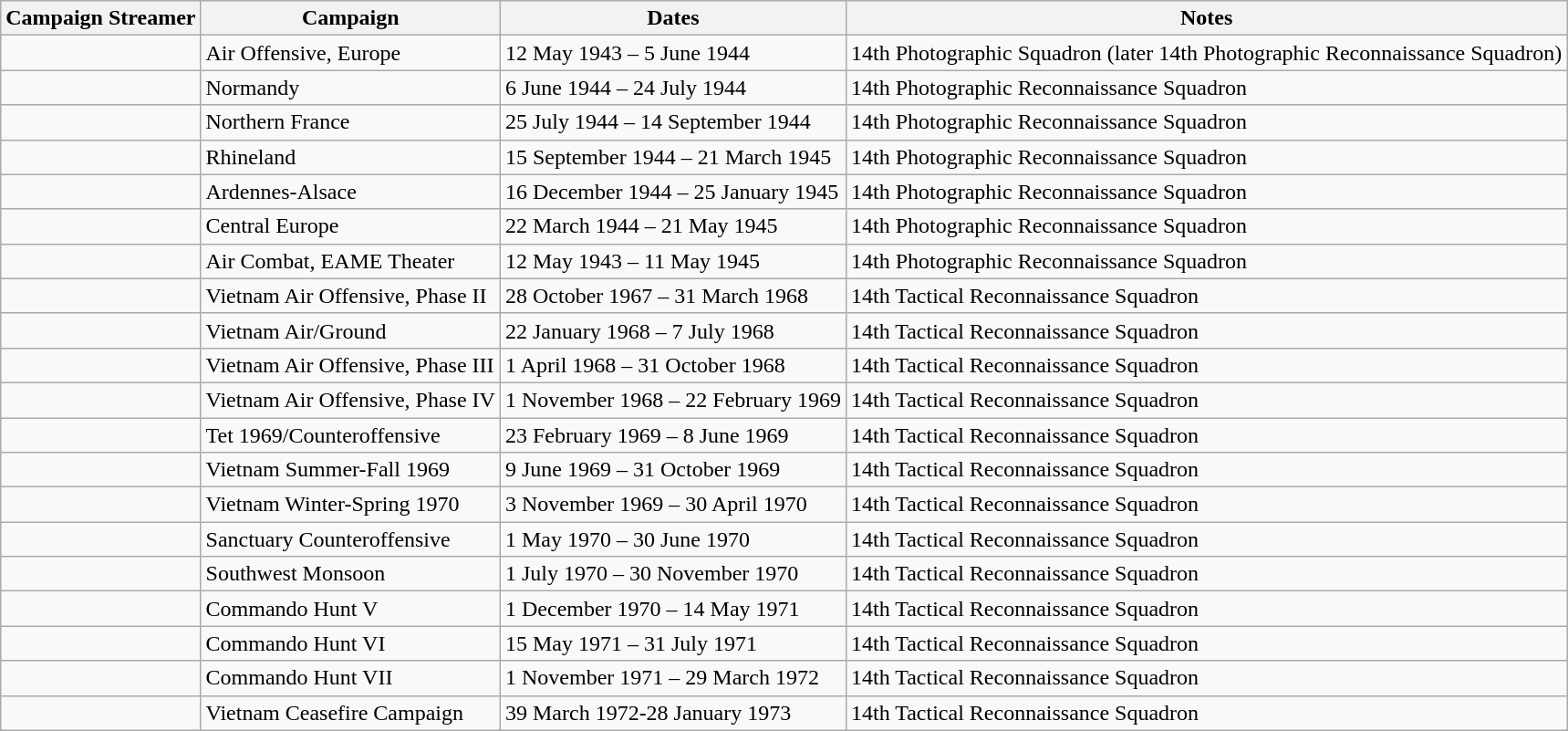<table class="wikitable">
<tr style="background:#efefef;">
<th>Campaign Streamer</th>
<th>Campaign</th>
<th>Dates</th>
<th>Notes</th>
</tr>
<tr>
<td></td>
<td>Air Offensive, Europe</td>
<td>12 May 1943 – 5 June 1944</td>
<td>14th Photographic Squadron (later 14th Photographic Reconnaissance Squadron)</td>
</tr>
<tr>
<td></td>
<td>Normandy</td>
<td>6 June 1944 – 24 July 1944</td>
<td>14th Photographic Reconnaissance Squadron</td>
</tr>
<tr>
<td></td>
<td>Northern France</td>
<td>25 July 1944 – 14 September 1944</td>
<td>14th Photographic Reconnaissance Squadron</td>
</tr>
<tr>
<td></td>
<td>Rhineland</td>
<td>15 September 1944 – 21 March 1945</td>
<td>14th Photographic Reconnaissance Squadron</td>
</tr>
<tr>
<td></td>
<td>Ardennes-Alsace</td>
<td>16 December 1944 – 25 January 1945</td>
<td>14th Photographic Reconnaissance Squadron</td>
</tr>
<tr>
<td></td>
<td>Central Europe</td>
<td>22 March 1944 – 21 May 1945</td>
<td>14th Photographic Reconnaissance Squadron</td>
</tr>
<tr>
<td></td>
<td>Air Combat, EAME Theater</td>
<td>12 May 1943 – 11 May 1945</td>
<td>14th Photographic Reconnaissance Squadron</td>
</tr>
<tr>
<td></td>
<td>Vietnam Air Offensive, Phase II</td>
<td>28 October 1967 – 31 March 1968</td>
<td>14th Tactical Reconnaissance Squadron</td>
</tr>
<tr>
<td></td>
<td>Vietnam Air/Ground</td>
<td>22 January 1968 – 7 July 1968</td>
<td>14th Tactical Reconnaissance Squadron</td>
</tr>
<tr>
<td></td>
<td>Vietnam Air Offensive, Phase III</td>
<td>1 April 1968 – 31 October 1968</td>
<td>14th Tactical Reconnaissance Squadron</td>
</tr>
<tr>
<td></td>
<td>Vietnam Air Offensive, Phase IV</td>
<td>1 November 1968 – 22 February 1969</td>
<td>14th Tactical Reconnaissance Squadron</td>
</tr>
<tr>
<td></td>
<td>Tet 1969/Counteroffensive</td>
<td>23 February 1969 – 8 June 1969</td>
<td>14th Tactical Reconnaissance Squadron</td>
</tr>
<tr>
<td></td>
<td>Vietnam Summer-Fall 1969</td>
<td>9 June 1969 – 31 October 1969</td>
<td>14th Tactical Reconnaissance Squadron</td>
</tr>
<tr>
<td></td>
<td>Vietnam Winter-Spring 1970</td>
<td>3 November 1969 – 30 April 1970</td>
<td>14th Tactical Reconnaissance Squadron</td>
</tr>
<tr>
<td></td>
<td>Sanctuary Counteroffensive</td>
<td>1 May 1970 – 30 June 1970</td>
<td>14th Tactical Reconnaissance Squadron</td>
</tr>
<tr>
<td></td>
<td>Southwest Monsoon</td>
<td>1 July 1970 – 30 November 1970</td>
<td>14th Tactical Reconnaissance Squadron</td>
</tr>
<tr>
<td></td>
<td>Commando Hunt V</td>
<td>1 December 1970 – 14 May 1971</td>
<td>14th Tactical Reconnaissance Squadron</td>
</tr>
<tr>
<td></td>
<td>Commando Hunt VI</td>
<td>15 May 1971 – 31 July 1971</td>
<td>14th Tactical Reconnaissance Squadron</td>
</tr>
<tr>
<td></td>
<td>Commando Hunt VII</td>
<td>1 November 1971 – 29 March 1972</td>
<td>14th Tactical Reconnaissance Squadron</td>
</tr>
<tr>
<td></td>
<td>Vietnam Ceasefire Campaign</td>
<td>39 March 1972-28 January 1973</td>
<td>14th Tactical Reconnaissance Squadron</td>
</tr>
</table>
